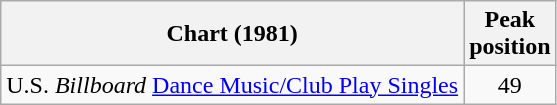<table class="wikitable sortable">
<tr>
<th>Chart (1981)</th>
<th>Peak<br>position</th>
</tr>
<tr>
<td>U.S. <em>Billboard</em> <a href='#'>Dance Music/Club Play Singles</a></td>
<td style="text-align:center;">49</td>
</tr>
</table>
